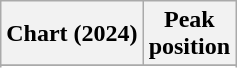<table class="wikitable sortable plainrowheaders" style="text-align:center">
<tr>
<th scope="col">Chart (2024)</th>
<th scope="col">Peak<br>position</th>
</tr>
<tr>
</tr>
<tr>
</tr>
<tr>
</tr>
<tr>
</tr>
<tr>
</tr>
</table>
